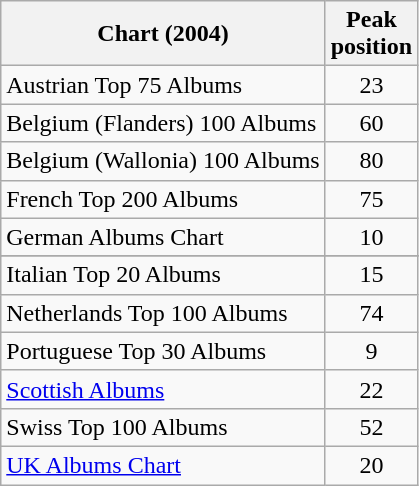<table class="wikitable sortable">
<tr>
<th scope="col">Chart (2004)</th>
<th scope="col">Peak<br>position</th>
</tr>
<tr>
<td>Austrian Top 75 Albums</td>
<td style="text-align:center;">23</td>
</tr>
<tr>
<td>Belgium (Flanders) 100 Albums</td>
<td style="text-align:center;">60</td>
</tr>
<tr>
<td>Belgium (Wallonia) 100 Albums</td>
<td style="text-align:center;">80</td>
</tr>
<tr>
<td>French Top 200 Albums</td>
<td style="text-align:center;">75</td>
</tr>
<tr>
<td>German Albums Chart</td>
<td style="text-align:center;">10</td>
</tr>
<tr>
</tr>
<tr>
<td>Italian Top 20 Albums</td>
<td style="text-align:center;">15</td>
</tr>
<tr>
<td>Netherlands Top 100 Albums</td>
<td style="text-align:center;">74</td>
</tr>
<tr>
<td>Portuguese Top 30 Albums</td>
<td style="text-align:center;">9</td>
</tr>
<tr>
<td><a href='#'>Scottish Albums</a></td>
<td align="center">22</td>
</tr>
<tr>
<td>Swiss Top 100 Albums</td>
<td style="text-align:center;">52</td>
</tr>
<tr>
<td><a href='#'>UK Albums Chart</a></td>
<td style="text-align:center;">20</td>
</tr>
</table>
